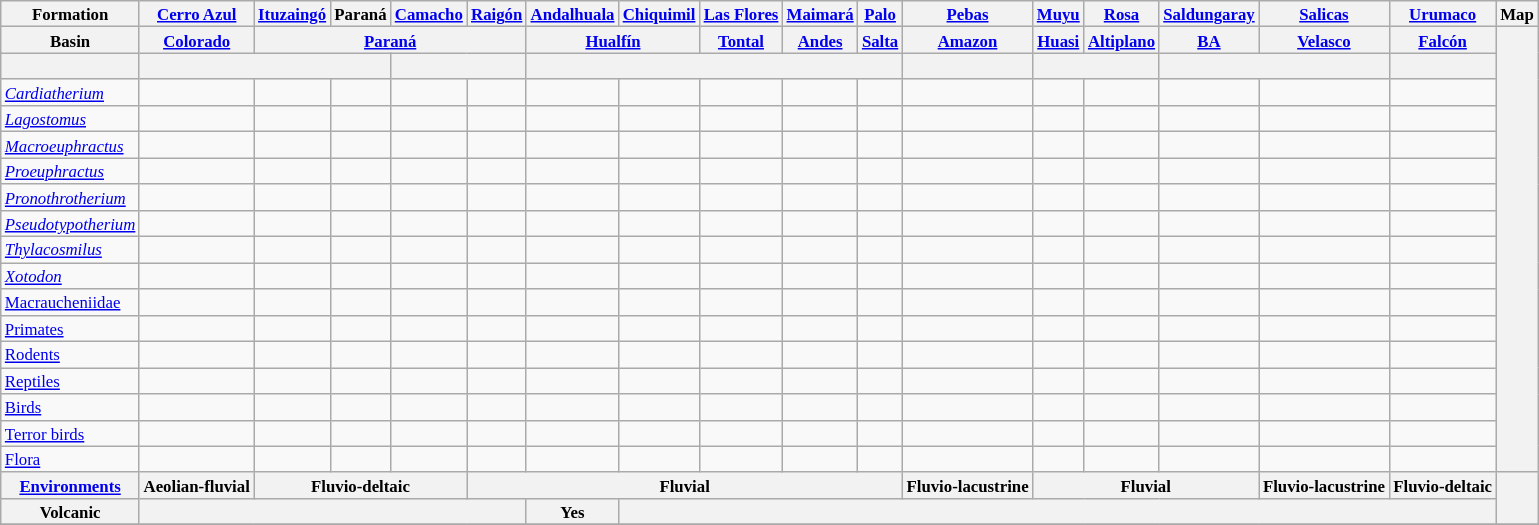<table class="wikitable" style="font-size: 70%">
<tr>
<th>Formation</th>
<th><a href='#'>Cerro Azul</a></th>
<th><a href='#'>Ituzaingó</a></th>
<th>Paraná</th>
<th><a href='#'>Camacho</a></th>
<th><a href='#'>Raigón</a></th>
<th><a href='#'>Andalhuala</a></th>
<th><a href='#'>Chiquimil</a></th>
<th><a href='#'>Las Flores</a></th>
<th><a href='#'>Maimará</a></th>
<th><a href='#'>Palo</a></th>
<th><a href='#'>Pebas</a></th>
<th><a href='#'>Muyu</a></th>
<th><a href='#'>Rosa</a></th>
<th><a href='#'>Saldungaray</a></th>
<th><a href='#'>Salicas</a></th>
<th><a href='#'>Urumaco</a></th>
<th>Map</th>
</tr>
<tr>
<th>Basin</th>
<th><a href='#'>Colorado</a></th>
<th colspan=4><a href='#'>Paraná</a></th>
<th colspan=2><a href='#'>Hualfín</a></th>
<th><a href='#'>Tontal</a></th>
<th><a href='#'>Andes</a></th>
<th><a href='#'>Salta</a></th>
<th><a href='#'>Amazon</a></th>
<th><a href='#'>Huasi</a></th>
<th><a href='#'>Altiplano</a></th>
<th><a href='#'>BA</a></th>
<th><a href='#'>Velasco</a></th>
<th><a href='#'>Falcón</a></th>
<th align=center rowspan=17></th>
</tr>
<tr>
<th></th>
<th colspan=3></th>
<th colspan=2></th>
<th colspan=5></th>
<th><br></th>
<th colspan=2></th>
<th colspan=2></th>
<th></th>
</tr>
<tr>
<td><em><a href='#'>Cardiatherium</a></em></td>
<td align=center></td>
<td align=center></td>
<td align=center></td>
<td align=center></td>
<td align=center></td>
<td align=center></td>
<td align=center></td>
<td align=center></td>
<td align=center></td>
<td align=center></td>
<td align=center></td>
<td align=center></td>
<td align=center></td>
<td align=center></td>
<td align=center></td>
<td align=center></td>
</tr>
<tr>
<td><em><a href='#'>Lagostomus</a></em></td>
<td align=center></td>
<td align=center></td>
<td align=center></td>
<td align=center></td>
<td align=center></td>
<td align=center></td>
<td align=center></td>
<td align=center></td>
<td align=center></td>
<td align=center></td>
<td align=center></td>
<td align=center></td>
<td align=center></td>
<td align=center></td>
<td align=center></td>
<td></td>
</tr>
<tr>
<td><em><a href='#'>Macroeuphractus</a></em></td>
<td align=center></td>
<td align=center></td>
<td align=center></td>
<td align=center></td>
<td align=center></td>
<td align=center></td>
<td align=center></td>
<td align=center></td>
<td align=center></td>
<td align=center></td>
<td align=center></td>
<td align=center></td>
<td align=center></td>
<td align=center></td>
<td align=center></td>
<td></td>
</tr>
<tr>
<td><em><a href='#'>Proeuphractus</a></em></td>
<td align=center></td>
<td align=center></td>
<td align=center></td>
<td align=center></td>
<td align=center></td>
<td align=center></td>
<td align=center></td>
<td align=center></td>
<td align=center></td>
<td align=center></td>
<td align=center></td>
<td align=center></td>
<td align=center></td>
<td align=center></td>
<td align=center></td>
<td align=center></td>
</tr>
<tr>
<td><em><a href='#'>Pronothrotherium</a></em></td>
<td align=center></td>
<td align=center></td>
<td align=center></td>
<td align=center></td>
<td align=center></td>
<td align=center></td>
<td align=center></td>
<td align=center></td>
<td align=center></td>
<td align=center></td>
<td align=center></td>
<td align=center></td>
<td align=center></td>
<td align=center></td>
<td align=center></td>
<td align=center></td>
</tr>
<tr>
<td><em><a href='#'>Pseudotypotherium</a></em></td>
<td align=center></td>
<td align=center></td>
<td align=center></td>
<td align=center></td>
<td align=center></td>
<td align=center></td>
<td align=center></td>
<td align=center></td>
<td align=center></td>
<td align=center></td>
<td align=center></td>
<td align=center></td>
<td align=center></td>
<td align=center></td>
<td align=center></td>
<td align=center></td>
</tr>
<tr>
<td><em><a href='#'>Thylacosmilus</a></em></td>
<td align=center></td>
<td align=center></td>
<td align=center></td>
<td align=center></td>
<td align=center></td>
<td align=center></td>
<td align=center></td>
<td align=center></td>
<td align=center></td>
<td align=center></td>
<td align=center></td>
<td align=center></td>
<td align=center></td>
<td align=center></td>
<td align=center></td>
<td></td>
</tr>
<tr>
<td><em><a href='#'>Xotodon</a></em></td>
<td align=center></td>
<td align=center></td>
<td align=center></td>
<td align=center></td>
<td align=center></td>
<td align=center></td>
<td align=center></td>
<td align=center></td>
<td align=center></td>
<td align=center></td>
<td align=center></td>
<td align=center></td>
<td align=center></td>
<td align=center></td>
<td align=center></td>
<td align=center></td>
</tr>
<tr>
<td><a href='#'>Macraucheniidae</a></td>
<td align=center></td>
<td align=center></td>
<td align=center></td>
<td align=center></td>
<td align=center></td>
<td align=center></td>
<td align=center></td>
<td align=center></td>
<td align=center></td>
<td align=center></td>
<td align=center></td>
<td align=center></td>
<td align=center></td>
<td align=center></td>
<td align=center></td>
<td align=center></td>
</tr>
<tr>
<td><a href='#'>Primates</a></td>
<td align=center></td>
<td align=center></td>
<td align=center></td>
<td align=center></td>
<td align=center></td>
<td align=center></td>
<td align=center></td>
<td align=center></td>
<td align=center></td>
<td align=center></td>
<td align=center></td>
<td align=center></td>
<td align=center></td>
<td align=center></td>
<td align=center></td>
<td align=center></td>
</tr>
<tr>
<td><a href='#'>Rodents</a></td>
<td align=center></td>
<td align=center></td>
<td align=center></td>
<td align=center></td>
<td align=center></td>
<td align=center></td>
<td align=center></td>
<td align=center></td>
<td align=center></td>
<td align=center></td>
<td align=center></td>
<td align=center></td>
<td align=center></td>
<td align=center></td>
<td align=center></td>
<td align=center></td>
</tr>
<tr>
<td><a href='#'>Reptiles</a></td>
<td align=center></td>
<td align=center></td>
<td align=center></td>
<td align=center></td>
<td align=center></td>
<td align=center></td>
<td align=center></td>
<td align=center></td>
<td align=center></td>
<td align=center></td>
<td align=center></td>
<td align=center></td>
<td align=center></td>
<td align=center></td>
<td align=center></td>
<td align=center></td>
</tr>
<tr>
<td><a href='#'>Birds</a></td>
<td align=center></td>
<td align=center></td>
<td align=center></td>
<td align=center></td>
<td align=center></td>
<td align=center></td>
<td align=center></td>
<td align=center></td>
<td align=center></td>
<td align=center></td>
<td align=center></td>
<td></td>
<td align=center></td>
<td align=center></td>
<td align=center></td>
<td align=center></td>
</tr>
<tr>
<td><a href='#'>Terror birds</a></td>
<td align=center></td>
<td align=center></td>
<td align=center></td>
<td align=center></td>
<td align=center></td>
<td align=center></td>
<td align=center></td>
<td align=center></td>
<td align=center></td>
<td align=center></td>
<td align=center></td>
<td align=center></td>
<td align=center></td>
<td align=center></td>
<td align=center></td>
<td align=center></td>
</tr>
<tr>
<td><a href='#'>Flora</a></td>
<td align=center></td>
<td align=center></td>
<td align=center></td>
<td align=center></td>
<td align=center></td>
<td align=center></td>
<td align=center></td>
<td align=center></td>
<td align=center></td>
<td align=center></td>
<td align=center></td>
<td align=center></td>
<td align=center></td>
<td align=center></td>
<td align=center></td>
<td align=center></td>
</tr>
<tr>
<th><a href='#'>Environments</a></th>
<th>Aeolian-fluvial</th>
<th colspan=3>Fluvio-deltaic</th>
<th colspan=6>Fluvial</th>
<th>Fluvio-lacustrine</th>
<th colspan=3>Fluvial</th>
<th>Fluvio-lacustrine</th>
<th>Fluvio-deltaic</th>
<th rowspan=2 align=left><br><br></th>
</tr>
<tr>
<th>Volcanic</th>
<th colspan=5></th>
<th>Yes</th>
<th colspan=10></th>
</tr>
<tr>
</tr>
</table>
